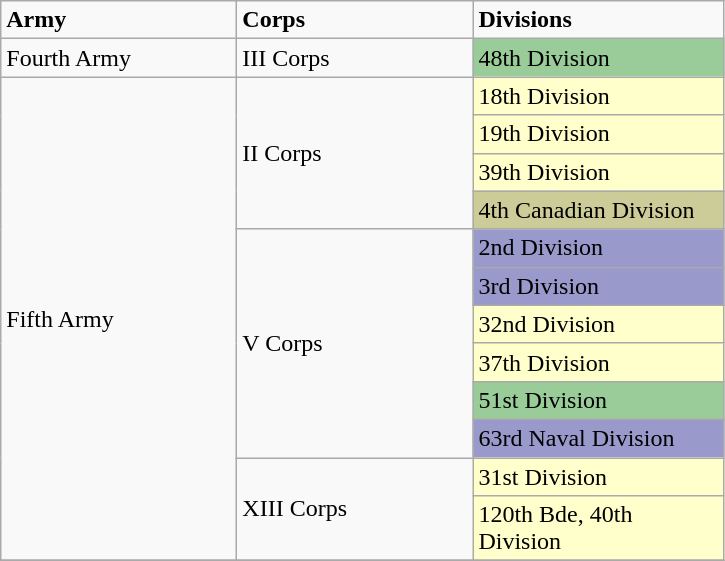<table class="wikitable">
<tr>
<td width="150pt"><strong>Army</strong></td>
<td width="150pt"><strong>Corps</strong></td>
<td width="160pt"><strong>Divisions</strong></td>
</tr>
<tr>
<td>Fourth Army</td>
<td>III Corps</td>
<td style="background:#99CC99;">48th Division</td>
</tr>
<tr>
<td rowspan="12">Fifth Army</td>
<td rowspan="4">II Corps</td>
<td style="background:#FFFFCC;">18th Division</td>
</tr>
<tr>
<td style="background:#FFFFCC;">19th Division</td>
</tr>
<tr>
<td style="background:#FFFFCC;">39th Division</td>
</tr>
<tr>
<td style="background:#CCCC99;">4th Canadian Division</td>
</tr>
<tr>
<td rowspan="6">V Corps</td>
<td style="background:#9999CC">2nd Division</td>
</tr>
<tr>
<td style="background:#9999CC">3rd Division</td>
</tr>
<tr>
<td style="background:#FFFFCC;">32nd Division</td>
</tr>
<tr>
<td style="background:#FFFFCC;">37th Division</td>
</tr>
<tr>
<td style="background:#99CC99">51st Division</td>
</tr>
<tr>
<td style="background:#9999CC;">63rd Naval Division</td>
</tr>
<tr>
<td rowspan="2">XIII Corps</td>
<td style="background:#FFFFCC;">31st Division</td>
</tr>
<tr>
<td style="background:#FFFFCC;">120th Bde, 40th Division</td>
</tr>
<tr>
</tr>
</table>
